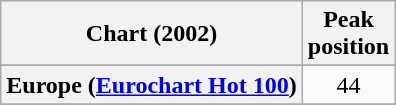<table class="wikitable sortable plainrowheaders" style="text-align:center">
<tr>
<th>Chart (2002)</th>
<th>Peak<br>position</th>
</tr>
<tr>
</tr>
<tr>
</tr>
<tr>
<th scope="row">Europe (<a href='#'>Eurochart Hot 100</a>)</th>
<td>44</td>
</tr>
<tr>
</tr>
<tr>
</tr>
<tr>
</tr>
<tr>
</tr>
</table>
